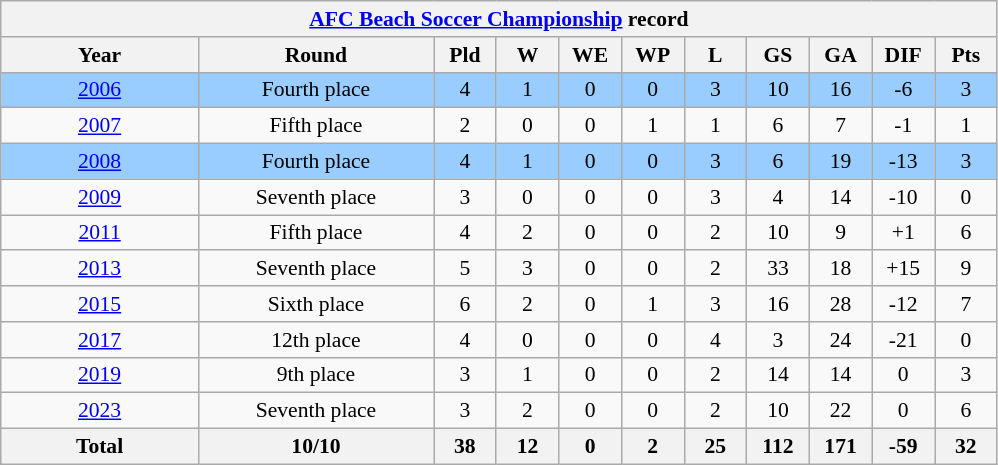<table class="wikitable" style="text-align: center;font-size:90%;">
<tr>
<th colspan=11><a href='#'>AFC Beach Soccer Championship</a> record</th>
</tr>
<tr>
<th width=125>Year</th>
<th width=150>Round</th>
<th width=35>Pld</th>
<th width=35>W</th>
<th width=35>WE</th>
<th width=35>WP</th>
<th width=35>L</th>
<th width=35>GS</th>
<th width=35>GA</th>
<th width=35>DIF</th>
<th width=35>Pts</th>
</tr>
<tr bgcolor=#9acdff>
<td> <a href='#'>2006</a></td>
<td>Fourth place</td>
<td>4</td>
<td>1</td>
<td>0</td>
<td>0</td>
<td>3</td>
<td>10</td>
<td>16</td>
<td>-6</td>
<td>3</td>
</tr>
<tr>
<td> <a href='#'>2007</a></td>
<td>Fifth place</td>
<td>2</td>
<td>0</td>
<td>0</td>
<td>1</td>
<td>1</td>
<td>6</td>
<td>7</td>
<td>-1</td>
<td>1</td>
</tr>
<tr bgcolor=#9acdff>
<td> <a href='#'>2008</a></td>
<td>Fourth place</td>
<td>4</td>
<td>1</td>
<td>0</td>
<td>0</td>
<td>3</td>
<td>6</td>
<td>19</td>
<td>-13</td>
<td>3</td>
</tr>
<tr>
<td> <a href='#'>2009</a></td>
<td>Seventh place</td>
<td>3</td>
<td>0</td>
<td>0</td>
<td>0</td>
<td>3</td>
<td>4</td>
<td>14</td>
<td>-10</td>
<td>0</td>
</tr>
<tr>
<td> <a href='#'>2011</a></td>
<td>Fifth place</td>
<td>4</td>
<td>2</td>
<td>0</td>
<td>0</td>
<td>2</td>
<td>10</td>
<td>9</td>
<td>+1</td>
<td>6</td>
</tr>
<tr>
<td> <a href='#'>2013</a></td>
<td>Seventh place</td>
<td>5</td>
<td>3</td>
<td>0</td>
<td>0</td>
<td>2</td>
<td>33</td>
<td>18</td>
<td>+15</td>
<td>9</td>
</tr>
<tr>
<td> <a href='#'>2015</a></td>
<td>Sixth place</td>
<td>6</td>
<td>2</td>
<td>0</td>
<td>1</td>
<td>3</td>
<td>16</td>
<td>28</td>
<td>-12</td>
<td>7</td>
</tr>
<tr>
<td> <a href='#'>2017</a></td>
<td>12th place</td>
<td>4</td>
<td>0</td>
<td>0</td>
<td>0</td>
<td>4</td>
<td>3</td>
<td>24</td>
<td>-21</td>
<td>0</td>
</tr>
<tr>
<td> <a href='#'>2019</a></td>
<td>9th place</td>
<td>3</td>
<td>1</td>
<td>0</td>
<td>0</td>
<td>2</td>
<td>14</td>
<td>14</td>
<td>0</td>
<td>3</td>
</tr>
<tr>
<td> <a href='#'>2023</a></td>
<td>Seventh place</td>
<td>3</td>
<td>2</td>
<td>0</td>
<td>0</td>
<td>2</td>
<td>10</td>
<td>22</td>
<td>0</td>
<td>6</td>
</tr>
<tr>
<th><strong>Total</strong></th>
<th>10/10</th>
<th>38</th>
<th>12</th>
<th>0</th>
<th>2</th>
<th>25</th>
<th>112</th>
<th>171</th>
<th>-59</th>
<th>32</th>
</tr>
</table>
